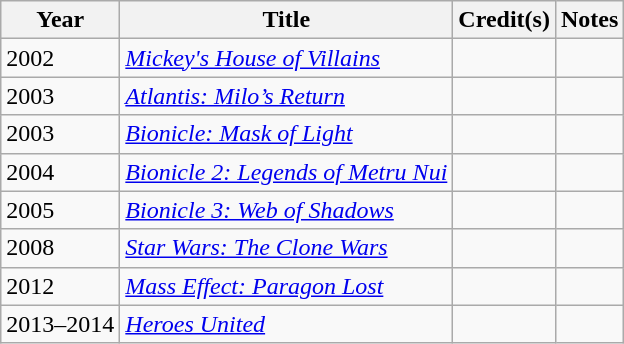<table class = "wikitable sortable">
<tr>
<th>Year</th>
<th>Title</th>
<th>Credit(s)</th>
<th scope="col" class="unsortable">Notes</th>
</tr>
<tr>
<td>2002</td>
<td><em><a href='#'>Mickey's House of Villains</a></em></td>
<td></td>
<td></td>
</tr>
<tr>
<td>2003</td>
<td><em><a href='#'>Atlantis: Milo’s Return</a></em></td>
<td></td>
<td></td>
</tr>
<tr>
<td>2003</td>
<td><em><a href='#'>Bionicle: Mask of Light</a></em></td>
<td></td>
<td></td>
</tr>
<tr>
<td>2004</td>
<td><em><a href='#'>Bionicle 2: Legends of Metru Nui</a></em></td>
<td></td>
<td></td>
</tr>
<tr>
<td>2005</td>
<td><em><a href='#'>Bionicle 3: Web of Shadows</a></em></td>
<td></td>
<td></td>
</tr>
<tr>
<td>2008</td>
<td><em><a href='#'>Star Wars: The Clone Wars</a></em></td>
<td></td>
<td></td>
</tr>
<tr>
<td>2012</td>
<td><em><a href='#'>Mass Effect: Paragon Lost</a></em></td>
<td></td>
<td></td>
</tr>
<tr>
<td>2013–2014</td>
<td><em><a href='#'>Heroes United</a></em></td>
<td></td>
<td></td>
</tr>
</table>
